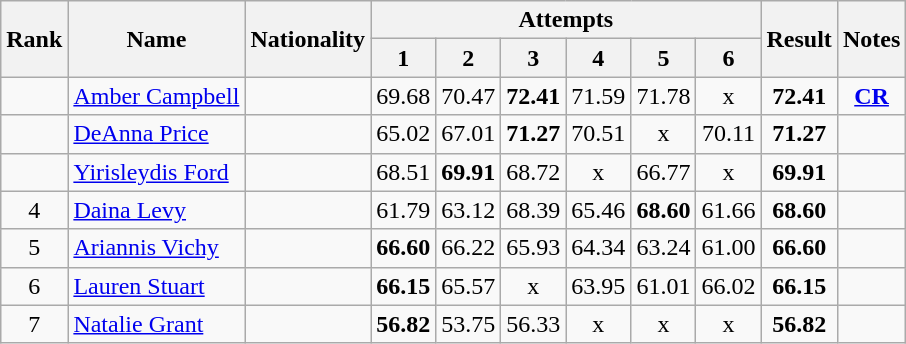<table class="wikitable sortable" style="text-align:center">
<tr>
<th rowspan=2>Rank</th>
<th rowspan=2>Name</th>
<th rowspan=2>Nationality</th>
<th colspan=6>Attempts</th>
<th rowspan=2>Result</th>
<th rowspan=2>Notes</th>
</tr>
<tr>
<th>1</th>
<th>2</th>
<th>3</th>
<th>4</th>
<th>5</th>
<th>6</th>
</tr>
<tr>
<td align=center></td>
<td align=left><a href='#'>Amber Campbell</a></td>
<td align=left></td>
<td>69.68</td>
<td>70.47</td>
<td><strong>72.41</strong></td>
<td>71.59</td>
<td>71.78</td>
<td>x</td>
<td><strong>72.41</strong></td>
<td><strong><a href='#'>CR</a></strong></td>
</tr>
<tr>
<td align=center></td>
<td align=left><a href='#'>DeAnna Price</a></td>
<td align=left></td>
<td>65.02</td>
<td>67.01</td>
<td><strong>71.27</strong></td>
<td>70.51</td>
<td>x</td>
<td>70.11</td>
<td><strong>71.27</strong></td>
<td></td>
</tr>
<tr>
<td align=center></td>
<td align=left><a href='#'>Yirisleydis Ford</a></td>
<td align=left></td>
<td>68.51</td>
<td><strong>69.91</strong></td>
<td>68.72</td>
<td>x</td>
<td>66.77</td>
<td>x</td>
<td><strong>69.91</strong></td>
<td></td>
</tr>
<tr>
<td align=center>4</td>
<td align=left><a href='#'>Daina Levy</a></td>
<td align=left></td>
<td>61.79</td>
<td>63.12</td>
<td>68.39</td>
<td>65.46</td>
<td><strong>68.60</strong></td>
<td>61.66</td>
<td><strong>68.60</strong></td>
<td></td>
</tr>
<tr>
<td align=center>5</td>
<td align=left><a href='#'>Ariannis Vichy</a></td>
<td align=left></td>
<td><strong>66.60</strong></td>
<td>66.22</td>
<td>65.93</td>
<td>64.34</td>
<td>63.24</td>
<td>61.00</td>
<td><strong>66.60</strong></td>
<td></td>
</tr>
<tr>
<td align=center>6</td>
<td align=left><a href='#'>Lauren Stuart</a></td>
<td align=left></td>
<td><strong>66.15</strong></td>
<td>65.57</td>
<td>x</td>
<td>63.95</td>
<td>61.01</td>
<td>66.02</td>
<td><strong>66.15</strong></td>
<td></td>
</tr>
<tr>
<td align=center>7</td>
<td align=left><a href='#'>Natalie Grant</a></td>
<td align=left></td>
<td><strong>56.82</strong></td>
<td>53.75</td>
<td>56.33</td>
<td>x</td>
<td>x</td>
<td>x</td>
<td><strong>56.82</strong></td>
<td></td>
</tr>
</table>
